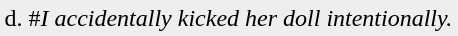<table style="background: #EEEEEE;">
<tr>
<td>d.</td>
<td>#<em>I accidentally kicked her doll intentionally.</em></td>
</tr>
</table>
